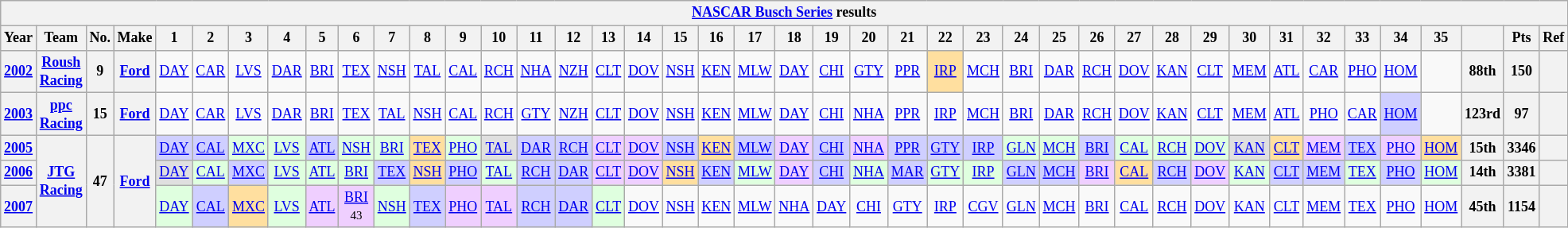<table class="wikitable" style="text-align:center; font-size:75%">
<tr>
<th colspan=42><a href='#'>NASCAR Busch Series</a> results</th>
</tr>
<tr>
<th>Year</th>
<th>Team</th>
<th>No.</th>
<th>Make</th>
<th>1</th>
<th>2</th>
<th>3</th>
<th>4</th>
<th>5</th>
<th>6</th>
<th>7</th>
<th>8</th>
<th>9</th>
<th>10</th>
<th>11</th>
<th>12</th>
<th>13</th>
<th>14</th>
<th>15</th>
<th>16</th>
<th>17</th>
<th>18</th>
<th>19</th>
<th>20</th>
<th>21</th>
<th>22</th>
<th>23</th>
<th>24</th>
<th>25</th>
<th>26</th>
<th>27</th>
<th>28</th>
<th>29</th>
<th>30</th>
<th>31</th>
<th>32</th>
<th>33</th>
<th>34</th>
<th>35</th>
<th></th>
<th>Pts</th>
<th>Ref</th>
</tr>
<tr>
<th><a href='#'>2002</a></th>
<th><a href='#'>Roush Racing</a></th>
<th>9</th>
<th><a href='#'>Ford</a></th>
<td><a href='#'>DAY</a></td>
<td><a href='#'>CAR</a></td>
<td><a href='#'>LVS</a></td>
<td><a href='#'>DAR</a></td>
<td><a href='#'>BRI</a></td>
<td><a href='#'>TEX</a></td>
<td><a href='#'>NSH</a></td>
<td><a href='#'>TAL</a></td>
<td><a href='#'>CAL</a></td>
<td><a href='#'>RCH</a></td>
<td><a href='#'>NHA</a></td>
<td><a href='#'>NZH</a></td>
<td><a href='#'>CLT</a></td>
<td><a href='#'>DOV</a></td>
<td><a href='#'>NSH</a></td>
<td><a href='#'>KEN</a></td>
<td><a href='#'>MLW</a></td>
<td><a href='#'>DAY</a></td>
<td><a href='#'>CHI</a></td>
<td><a href='#'>GTY</a></td>
<td><a href='#'>PPR</a></td>
<td style="background:#FFDF9F;"><a href='#'>IRP</a><br></td>
<td><a href='#'>MCH</a></td>
<td><a href='#'>BRI</a></td>
<td><a href='#'>DAR</a></td>
<td><a href='#'>RCH</a></td>
<td><a href='#'>DOV</a></td>
<td><a href='#'>KAN</a></td>
<td><a href='#'>CLT</a></td>
<td><a href='#'>MEM</a></td>
<td><a href='#'>ATL</a></td>
<td><a href='#'>CAR</a></td>
<td><a href='#'>PHO</a></td>
<td><a href='#'>HOM</a></td>
<td></td>
<th>88th</th>
<th>150</th>
<th></th>
</tr>
<tr>
<th><a href='#'>2003</a></th>
<th><a href='#'>ppc Racing</a></th>
<th>15</th>
<th><a href='#'>Ford</a></th>
<td><a href='#'>DAY</a></td>
<td><a href='#'>CAR</a></td>
<td><a href='#'>LVS</a></td>
<td><a href='#'>DAR</a></td>
<td><a href='#'>BRI</a></td>
<td><a href='#'>TEX</a></td>
<td><a href='#'>TAL</a></td>
<td><a href='#'>NSH</a></td>
<td><a href='#'>CAL</a></td>
<td><a href='#'>RCH</a></td>
<td><a href='#'>GTY</a></td>
<td><a href='#'>NZH</a></td>
<td><a href='#'>CLT</a></td>
<td><a href='#'>DOV</a></td>
<td><a href='#'>NSH</a></td>
<td><a href='#'>KEN</a></td>
<td><a href='#'>MLW</a></td>
<td><a href='#'>DAY</a></td>
<td><a href='#'>CHI</a></td>
<td><a href='#'>NHA</a></td>
<td><a href='#'>PPR</a></td>
<td><a href='#'>IRP</a></td>
<td><a href='#'>MCH</a></td>
<td><a href='#'>BRI</a></td>
<td><a href='#'>DAR</a></td>
<td><a href='#'>RCH</a></td>
<td><a href='#'>DOV</a></td>
<td><a href='#'>KAN</a></td>
<td><a href='#'>CLT</a></td>
<td><a href='#'>MEM</a></td>
<td><a href='#'>ATL</a></td>
<td><a href='#'>PHO</a></td>
<td><a href='#'>CAR</a></td>
<td style="background:#CFCFFF;"><a href='#'>HOM</a><br></td>
<td></td>
<th>123rd</th>
<th>97</th>
<th></th>
</tr>
<tr>
<th><a href='#'>2005</a></th>
<th rowspan=3><a href='#'>JTG Racing</a></th>
<th rowspan=3>47</th>
<th rowspan=3><a href='#'>Ford</a></th>
<td style="background:#CFCFFF;"><a href='#'>DAY</a><br></td>
<td style="background:#CFCFFF;"><a href='#'>CAL</a><br></td>
<td style="background:#DFFFDF;"><a href='#'>MXC</a><br></td>
<td style="background:#DFFFDF;"><a href='#'>LVS</a><br></td>
<td style="background:#CFCFFF;"><a href='#'>ATL</a><br></td>
<td style="background:#DFFFDF;"><a href='#'>NSH</a><br></td>
<td style="background:#DFFFDF;"><a href='#'>BRI</a><br></td>
<td style="background:#FFDF9F;"><a href='#'>TEX</a><br></td>
<td style="background:#DFFFDF;"><a href='#'>PHO</a><br></td>
<td style="background:#DFDFDF;"><a href='#'>TAL</a><br></td>
<td style="background:#CFCFFF;"><a href='#'>DAR</a><br></td>
<td style="background:#CFCFFF;"><a href='#'>RCH</a><br></td>
<td style="background:#EFCFFF;"><a href='#'>CLT</a><br></td>
<td style="background:#EFCFFF;"><a href='#'>DOV</a><br></td>
<td style="background:#CFCFFF;"><a href='#'>NSH</a><br></td>
<td style="background:#FFDF9F;"><a href='#'>KEN</a><br></td>
<td style="background:#CFCFFF;"><a href='#'>MLW</a><br></td>
<td style="background:#EFCFFF;"><a href='#'>DAY</a><br></td>
<td style="background:#CFCFFF;"><a href='#'>CHI</a><br></td>
<td style="background:#EFCFFF;"><a href='#'>NHA</a><br></td>
<td style="background:#CFCFFF;"><a href='#'>PPR</a><br></td>
<td style="background:#CFCFFF;"><a href='#'>GTY</a><br></td>
<td style="background:#CFCFFF;"><a href='#'>IRP</a><br></td>
<td style="background:#DFFFDF;"><a href='#'>GLN</a><br></td>
<td style="background:#DFFFDF;"><a href='#'>MCH</a><br></td>
<td style="background:#CFCFFF;"><a href='#'>BRI</a><br></td>
<td style="background:#DFFFDF;"><a href='#'>CAL</a><br></td>
<td style="background:#DFFFDF;"><a href='#'>RCH</a><br></td>
<td style="background:#DFFFDF;"><a href='#'>DOV</a><br></td>
<td style="background:#DFDFDF;"><a href='#'>KAN</a><br></td>
<td style="background:#FFDF9F;"><a href='#'>CLT</a><br></td>
<td style="background:#EFCFFF;"><a href='#'>MEM</a><br></td>
<td style="background:#CFCFFF;"><a href='#'>TEX</a><br></td>
<td style="background:#EFCFFF;"><a href='#'>PHO</a><br></td>
<td style="background:#FFDF9F;"><a href='#'>HOM</a><br></td>
<th>15th</th>
<th>3346</th>
<th></th>
</tr>
<tr>
<th><a href='#'>2006</a></th>
<td style="background:#DFDFDF;"><a href='#'>DAY</a><br></td>
<td style="background:#DFFFDF;"><a href='#'>CAL</a><br></td>
<td style="background:#CFCFFF;"><a href='#'>MXC</a><br></td>
<td style="background:#DFFFDF;"><a href='#'>LVS</a><br></td>
<td style="background:#DFFFDF;"><a href='#'>ATL</a><br></td>
<td style="background:#DFFFDF;"><a href='#'>BRI</a><br></td>
<td style="background:#CFCFFF;"><a href='#'>TEX</a><br></td>
<td style="background:#FFDF9F;"><a href='#'>NSH</a><br></td>
<td style="background:#CFCFFF;"><a href='#'>PHO</a><br></td>
<td style="background:#DFFFDF;"><a href='#'>TAL</a><br></td>
<td style="background:#CFCFFF;"><a href='#'>RCH</a><br></td>
<td style="background:#CFCFFF;"><a href='#'>DAR</a><br></td>
<td style="background:#EFCFFF;"><a href='#'>CLT</a><br></td>
<td style="background:#EFCFFF;"><a href='#'>DOV</a><br></td>
<td style="background:#FFDF9F;"><a href='#'>NSH</a><br></td>
<td style="background:#CFCFFF;"><a href='#'>KEN</a><br></td>
<td style="background:#DFFFDF;"><a href='#'>MLW</a><br></td>
<td style="background:#EFCFFF;"><a href='#'>DAY</a><br></td>
<td style="background:#CFCFFF;"><a href='#'>CHI</a><br></td>
<td style="background:#DFFFDF;"><a href='#'>NHA</a><br></td>
<td style="background:#CFCFFF;"><a href='#'>MAR</a><br></td>
<td style="background:#DFFFDF;"><a href='#'>GTY</a><br></td>
<td style="background:#DFFFDF;"><a href='#'>IRP</a><br></td>
<td style="background:#CFCFFF;"><a href='#'>GLN</a><br></td>
<td style="background:#CFCFFF;"><a href='#'>MCH</a><br></td>
<td style="background:#EFCFFF;"><a href='#'>BRI</a><br></td>
<td style="background:#FFDF9F;"><a href='#'>CAL</a><br></td>
<td style="background:#CFCFFF;"><a href='#'>RCH</a><br></td>
<td style="background:#EFCFFF;"><a href='#'>DOV</a><br></td>
<td style="background:#DFFFDF;"><a href='#'>KAN</a><br></td>
<td style="background:#CFCFFF;"><a href='#'>CLT</a><br></td>
<td style="background:#CFCFFF;"><a href='#'>MEM</a><br></td>
<td style="background:#DFFFDF;"><a href='#'>TEX</a><br></td>
<td style="background:#CFCFFF;"><a href='#'>PHO</a><br></td>
<td style="background:#DFFFDF;"><a href='#'>HOM</a><br></td>
<th>14th</th>
<th>3381</th>
<th></th>
</tr>
<tr>
<th><a href='#'>2007</a></th>
<td style="background:#DFFFDF;"><a href='#'>DAY</a><br></td>
<td style="background:#CFCFFF;"><a href='#'>CAL</a><br></td>
<td style="background:#FFDF9F;"><a href='#'>MXC</a><br></td>
<td style="background:#DFFFDF;"><a href='#'>LVS</a><br></td>
<td style="background:#EFCFFF;"><a href='#'>ATL</a><br></td>
<td style="background:#EFCFFF;"><a href='#'>BRI</a><br><small>43</small></td>
<td style="background:#DFFFDF;"><a href='#'>NSH</a><br></td>
<td style="background:#CFCFFF;"><a href='#'>TEX</a><br></td>
<td style="background:#EFCFFF;"><a href='#'>PHO</a><br></td>
<td style="background:#EFCFFF;"><a href='#'>TAL</a><br></td>
<td style="background:#CFCFFF;"><a href='#'>RCH</a><br></td>
<td style="background:#CFCFFF;"><a href='#'>DAR</a><br></td>
<td style="background:#DFFFDF;"><a href='#'>CLT</a><br></td>
<td><a href='#'>DOV</a></td>
<td><a href='#'>NSH</a></td>
<td><a href='#'>KEN</a></td>
<td><a href='#'>MLW</a></td>
<td><a href='#'>NHA</a></td>
<td><a href='#'>DAY</a></td>
<td><a href='#'>CHI</a></td>
<td><a href='#'>GTY</a></td>
<td><a href='#'>IRP</a></td>
<td><a href='#'>CGV</a></td>
<td><a href='#'>GLN</a></td>
<td><a href='#'>MCH</a></td>
<td><a href='#'>BRI</a></td>
<td><a href='#'>CAL</a></td>
<td><a href='#'>RCH</a></td>
<td><a href='#'>DOV</a></td>
<td><a href='#'>KAN</a></td>
<td><a href='#'>CLT</a></td>
<td><a href='#'>MEM</a></td>
<td><a href='#'>TEX</a></td>
<td><a href='#'>PHO</a></td>
<td><a href='#'>HOM</a></td>
<th>45th</th>
<th>1154</th>
<th></th>
</tr>
</table>
